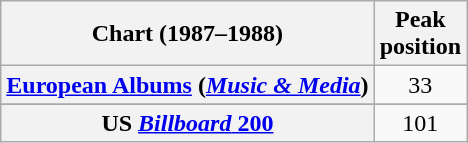<table class="wikitable sortable plainrowheaders" style="text-align:center">
<tr>
<th scope="col">Chart (1987–1988)</th>
<th scope="col">Peak<br> position</th>
</tr>
<tr>
<th scope="row"><a href='#'>European Albums</a> (<em><a href='#'>Music & Media</a></em>)</th>
<td>33</td>
</tr>
<tr>
</tr>
<tr>
</tr>
<tr>
</tr>
<tr>
</tr>
<tr>
</tr>
<tr>
<th scope="row">US <a href='#'><em>Billboard</em> 200</a></th>
<td>101</td>
</tr>
</table>
